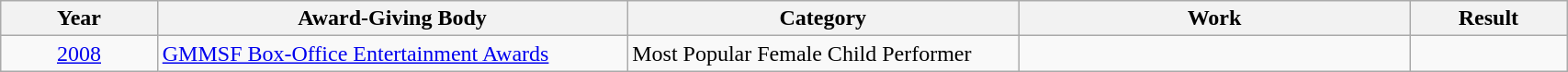<table | width="90%" class="wikitable sortable">
<tr>
<th width="10%">Year</th>
<th width="30%">Award-Giving Body</th>
<th width="25%">Category</th>
<th width="25%">Work</th>
<th width="10%">Result</th>
</tr>
<tr>
<td rowspan="1" align="center"><a href='#'>2008</a></td>
<td rowspan="1" align="left"><a href='#'>GMMSF Box-Office Entertainment Awards</a></td>
<td align="left">Most Popular Female Child Performer</td>
<td align="center"></td>
<td></td>
</tr>
</table>
